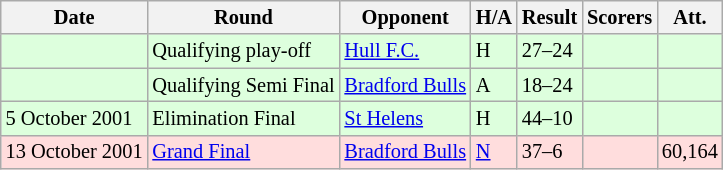<table class="wikitable" style="font-size:85%;">
<tr>
<th>Date</th>
<th>Round</th>
<th>Opponent</th>
<th>H/A</th>
<th>Result</th>
<th>Scorers</th>
<th>Att.</th>
</tr>
<tr style="background:#ddffdd">
<td></td>
<td>Qualifying play-off</td>
<td> <a href='#'>Hull F.C.</a></td>
<td>H</td>
<td>27–24</td>
<td></td>
<td></td>
</tr>
<tr style="background:#ddffdd">
<td></td>
<td>Qualifying Semi Final</td>
<td> <a href='#'>Bradford Bulls</a></td>
<td>A</td>
<td>18–24</td>
<td></td>
<td></td>
</tr>
<tr style="background:#ddffdd">
<td>5 October 2001</td>
<td>Elimination Final</td>
<td> <a href='#'>St Helens</a></td>
<td>H</td>
<td>44–10</td>
<td></td>
<td></td>
</tr>
<tr style="background:#ffdddd">
<td>13 October 2001</td>
<td><a href='#'>Grand Final</a></td>
<td> <a href='#'>Bradford Bulls</a></td>
<td><a href='#'>N</a></td>
<td>37–6</td>
<td></td>
<td>60,164</td>
</tr>
</table>
